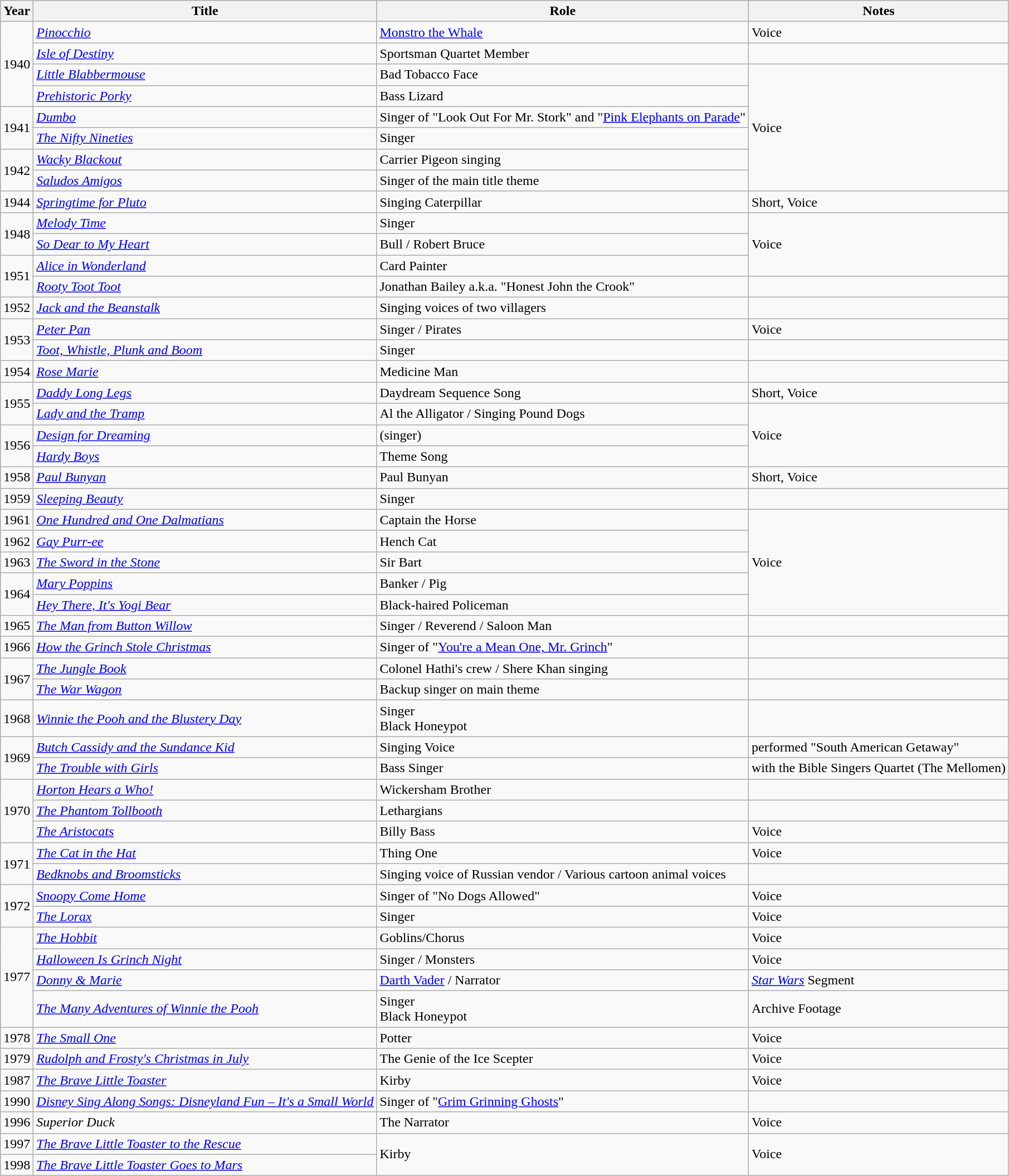<table class="wikitable sortable">
<tr>
<th>Year</th>
<th>Title</th>
<th>Role</th>
<th>Notes</th>
</tr>
<tr>
<td rowspan="4">1940</td>
<td><em><a href='#'>Pinocchio</a></em></td>
<td><a href='#'>Monstro the Whale</a></td>
<td>Voice</td>
</tr>
<tr>
<td><em><a href='#'>Isle of Destiny</a></em></td>
<td>Sportsman Quartet Member</td>
<td></td>
</tr>
<tr>
<td><em><a href='#'>Little Blabbermouse</a></em></td>
<td>Bad Tobacco Face</td>
<td rowspan="6">Voice</td>
</tr>
<tr>
<td><em><a href='#'>Prehistoric Porky</a></em></td>
<td>Bass Lizard</td>
</tr>
<tr>
<td rowspan="2">1941</td>
<td><em><a href='#'>Dumbo</a></em></td>
<td>Singer of  "Look Out For Mr. Stork" and "<a href='#'>Pink Elephants on Parade</a>"</td>
</tr>
<tr>
<td><em><a href='#'>The Nifty Nineties</a></em></td>
<td>Singer</td>
</tr>
<tr>
<td rowspan="2">1942</td>
<td><em><a href='#'>Wacky Blackout</a></em></td>
<td>Carrier Pigeon singing</td>
</tr>
<tr>
<td><em><a href='#'>Saludos Amigos</a></em></td>
<td>Singer of the main title theme</td>
</tr>
<tr>
<td>1944</td>
<td><em><a href='#'>Springtime for Pluto</a></em></td>
<td>Singing Caterpillar</td>
<td>Short, Voice</td>
</tr>
<tr>
<td rowspan="2">1948</td>
<td><em><a href='#'>Melody Time</a></em></td>
<td>Singer</td>
<td rowspan="3">Voice</td>
</tr>
<tr>
<td><em><a href='#'>So Dear to My Heart</a></em></td>
<td>Bull / Robert Bruce</td>
</tr>
<tr>
<td rowspan="2">1951</td>
<td><em><a href='#'>Alice in Wonderland</a></em></td>
<td>Card Painter</td>
</tr>
<tr>
<td><em><a href='#'>Rooty Toot Toot</a></em></td>
<td>Jonathan Bailey a.k.a. "Honest John the Crook"</td>
</tr>
<tr>
<td>1952</td>
<td><em><a href='#'>Jack and the Beanstalk</a></em></td>
<td>Singing voices of two villagers</td>
<td></td>
</tr>
<tr>
<td rowspan="2">1953</td>
<td><em><a href='#'>Peter Pan</a></em></td>
<td>Singer / Pirates</td>
<td>Voice</td>
</tr>
<tr>
<td><em><a href='#'>Toot, Whistle, Plunk and Boom</a></em></td>
<td>Singer</td>
<td></td>
</tr>
<tr>
<td>1954</td>
<td><em><a href='#'>Rose Marie</a></em></td>
<td>Medicine Man</td>
<td></td>
</tr>
<tr>
<td rowspan="2">1955</td>
<td><em><a href='#'>Daddy Long Legs</a></em></td>
<td>Daydream Sequence Song</td>
<td>Short, Voice</td>
</tr>
<tr>
<td><em><a href='#'>Lady and the Tramp</a></em></td>
<td>Al the Alligator / Singing Pound Dogs</td>
<td rowspan="3">Voice</td>
</tr>
<tr>
<td rowspan="2">1956</td>
<td><em><a href='#'>Design for Dreaming</a></em></td>
<td>(singer)</td>
</tr>
<tr>
<td><em><a href='#'>Hardy Boys</a></em></td>
<td>Theme Song</td>
</tr>
<tr>
<td>1958</td>
<td><em><a href='#'>Paul Bunyan</a></em></td>
<td>Paul Bunyan</td>
<td>Short, Voice</td>
</tr>
<tr>
<td>1959</td>
<td><em><a href='#'>Sleeping Beauty</a></em></td>
<td>Singer</td>
<td></td>
</tr>
<tr>
<td>1961</td>
<td><em><a href='#'>One Hundred and One Dalmatians</a></em></td>
<td>Captain the Horse</td>
<td rowspan="5">Voice</td>
</tr>
<tr>
<td>1962</td>
<td><em><a href='#'>Gay Purr-ee</a></em></td>
<td>Hench Cat</td>
</tr>
<tr>
<td>1963</td>
<td><em><a href='#'>The Sword in the Stone</a></em></td>
<td>Sir Bart</td>
</tr>
<tr>
<td rowspan="2">1964</td>
<td><em><a href='#'>Mary Poppins</a></em></td>
<td>Banker / Pig</td>
</tr>
<tr>
<td><em><a href='#'>Hey There, It's Yogi Bear</a></em></td>
<td>Black-haired Policeman</td>
</tr>
<tr>
<td>1965</td>
<td><em><a href='#'>The Man from Button Willow</a></em></td>
<td>Singer / Reverend / Saloon Man</td>
</tr>
<tr>
<td>1966</td>
<td><em><a href='#'>How the Grinch Stole Christmas</a></em></td>
<td>Singer of "<a href='#'>You're a Mean One, Mr. Grinch</a>"</td>
<td></td>
</tr>
<tr>
<td rowspan="2">1967</td>
<td><em><a href='#'>The Jungle Book</a></em></td>
<td>Colonel Hathi's crew / Shere Khan singing</td>
<td></td>
</tr>
<tr>
<td><em><a href='#'>The War Wagon</a></em></td>
<td>Backup singer on main theme</td>
<td></td>
</tr>
<tr>
<td>1968</td>
<td><em><a href='#'>Winnie the Pooh and the Blustery Day</a></em></td>
<td>Singer <br> Black Honeypot</td>
<td></td>
</tr>
<tr>
<td rowspan="2">1969</td>
<td><em><a href='#'>Butch Cassidy and the Sundance Kid</a></em></td>
<td>Singing Voice</td>
<td>performed "South American Getaway"</td>
</tr>
<tr>
<td><em><a href='#'>The Trouble with Girls</a></em></td>
<td>Bass Singer</td>
<td>with the Bible Singers Quartet (The Mellomen)</td>
</tr>
<tr>
<td rowspan="3">1970</td>
<td><em><a href='#'>Horton Hears a Who!</a></em></td>
<td>Wickersham Brother</td>
<td></td>
</tr>
<tr>
<td><em><a href='#'>The Phantom Tollbooth</a></em></td>
<td>Lethargians</td>
<td></td>
</tr>
<tr>
<td><em><a href='#'>The Aristocats</a></em></td>
<td>Billy Bass</td>
<td>Voice</td>
</tr>
<tr>
<td rowspan="2">1971</td>
<td><em><a href='#'>The Cat in the Hat</a></em></td>
<td>Thing One</td>
<td>Voice</td>
</tr>
<tr>
<td><em><a href='#'>Bedknobs and Broomsticks</a></em></td>
<td>Singing voice of Russian vendor / Various cartoon animal voices</td>
<td></td>
</tr>
<tr>
<td rowspan="2">1972</td>
<td><em><a href='#'>Snoopy Come Home</a></em></td>
<td>Singer of "No Dogs Allowed"</td>
<td>Voice</td>
</tr>
<tr>
<td><em><a href='#'>The Lorax</a></em></td>
<td>Singer</td>
<td>Voice</td>
</tr>
<tr>
<td rowspan="4">1977</td>
<td><em><a href='#'>The Hobbit</a></em></td>
<td>Goblins/Chorus</td>
<td>Voice</td>
</tr>
<tr>
<td><em><a href='#'>Halloween Is Grinch Night</a></em></td>
<td>Singer / Monsters</td>
<td>Voice</td>
</tr>
<tr>
<td><em><a href='#'>Donny & Marie</a></em></td>
<td><a href='#'>Darth Vader</a> / Narrator</td>
<td><em><a href='#'>Star Wars</a></em> Segment</td>
</tr>
<tr>
<td><em><a href='#'>The Many Adventures of Winnie the Pooh</a></em></td>
<td>Singer <br> Black Honeypot</td>
<td>Archive Footage</td>
</tr>
<tr>
<td>1978</td>
<td><em><a href='#'>The Small One</a></em></td>
<td>Potter</td>
<td>Voice</td>
</tr>
<tr>
<td>1979</td>
<td><em><a href='#'>Rudolph and Frosty's Christmas in July</a></em></td>
<td>The Genie of the Ice Scepter</td>
<td>Voice</td>
</tr>
<tr>
<td>1987</td>
<td><em><a href='#'>The Brave Little Toaster</a></em></td>
<td>Kirby</td>
<td>Voice</td>
</tr>
<tr>
<td>1990</td>
<td><em><a href='#'>Disney Sing Along Songs: Disneyland Fun – It's a Small World</a></em></td>
<td>Singer of "<a href='#'>Grim Grinning Ghosts</a>"</td>
<td></td>
</tr>
<tr>
<td>1996</td>
<td><em>Superior Duck</em></td>
<td>The Narrator</td>
<td>Voice</td>
</tr>
<tr>
<td>1997</td>
<td><em><a href='#'>The Brave Little Toaster to the Rescue</a></em></td>
<td rowspan="2">Kirby</td>
<td rowspan="2">Voice</td>
</tr>
<tr>
<td>1998</td>
<td><em><a href='#'>The Brave Little Toaster Goes to Mars</a></em></td>
</tr>
</table>
